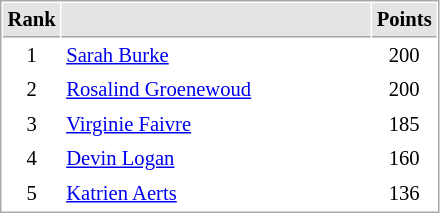<table cellspacing="1" cellpadding="3" style="border:1px solid #AAAAAA;font-size:86%">
<tr bgcolor="#E4E4E4">
<th style="border-bottom:1px solid #AAAAAA" width=10>Rank</th>
<th style="border-bottom:1px solid #AAAAAA" width=200></th>
<th style="border-bottom:1px solid #AAAAAA" width=20>Points</th>
</tr>
<tr>
<td align="center">1</td>
<td> <a href='#'>Sarah Burke</a></td>
<td align=center>200</td>
</tr>
<tr>
<td align="center">2</td>
<td> <a href='#'>Rosalind Groenewoud</a></td>
<td align=center>200</td>
</tr>
<tr>
<td align="center">3</td>
<td> <a href='#'>Virginie Faivre</a></td>
<td align=center>185</td>
</tr>
<tr>
<td align="center">4</td>
<td> <a href='#'>Devin Logan</a></td>
<td align=center>160</td>
</tr>
<tr>
<td align="center">5</td>
<td> <a href='#'>Katrien Aerts</a></td>
<td align=center>136</td>
</tr>
</table>
